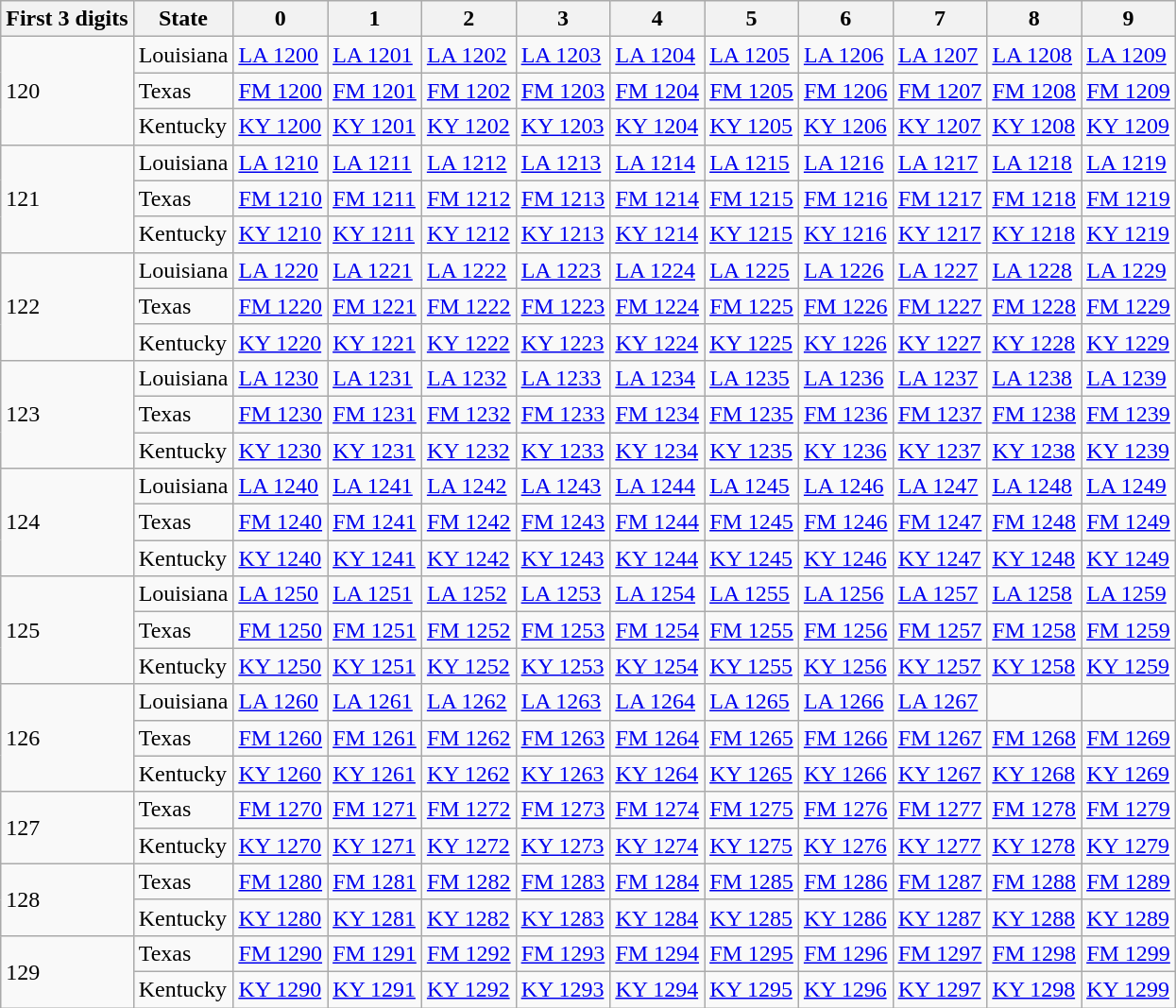<table class="wikitable">
<tr>
<th>First 3 digits</th>
<th>State</th>
<th>0</th>
<th>1</th>
<th>2</th>
<th>3</th>
<th>4</th>
<th>5</th>
<th>6</th>
<th>7</th>
<th>8</th>
<th>9</th>
</tr>
<tr id="120">
<td rowspan=3>120</td>
<td>Louisiana</td>
<td><a href='#'>LA 1200</a></td>
<td><a href='#'>LA 1201</a></td>
<td><a href='#'>LA 1202</a></td>
<td><a href='#'>LA 1203</a></td>
<td><a href='#'>LA 1204</a></td>
<td><a href='#'>LA 1205</a></td>
<td><a href='#'>LA 1206</a></td>
<td><a href='#'>LA 1207</a></td>
<td><a href='#'>LA 1208</a></td>
<td><a href='#'>LA 1209</a></td>
</tr>
<tr>
<td>Texas</td>
<td><a href='#'>FM 1200</a></td>
<td><a href='#'>FM 1201</a></td>
<td><a href='#'>FM 1202</a></td>
<td><a href='#'>FM 1203</a></td>
<td><a href='#'>FM 1204</a></td>
<td><a href='#'>FM 1205</a></td>
<td><a href='#'>FM 1206</a></td>
<td><a href='#'>FM 1207</a></td>
<td><a href='#'>FM 1208</a></td>
<td><a href='#'>FM 1209</a></td>
</tr>
<tr>
<td>Kentucky</td>
<td><a href='#'>KY 1200</a></td>
<td><a href='#'>KY 1201</a></td>
<td><a href='#'>KY 1202</a></td>
<td><a href='#'>KY 1203</a></td>
<td><a href='#'>KY 1204</a></td>
<td><a href='#'>KY 1205</a></td>
<td><a href='#'>KY 1206</a></td>
<td><a href='#'>KY 1207</a></td>
<td><a href='#'>KY 1208</a></td>
<td><a href='#'>KY 1209</a></td>
</tr>
<tr id="121">
<td rowspan=3>121</td>
<td>Louisiana</td>
<td><a href='#'>LA 1210</a></td>
<td><a href='#'>LA 1211</a></td>
<td><a href='#'>LA 1212</a></td>
<td><a href='#'>LA 1213</a></td>
<td><a href='#'>LA 1214</a></td>
<td><a href='#'>LA 1215</a></td>
<td><a href='#'>LA 1216</a></td>
<td><a href='#'>LA 1217</a></td>
<td><a href='#'>LA 1218</a></td>
<td><a href='#'>LA 1219</a></td>
</tr>
<tr>
<td>Texas</td>
<td><a href='#'>FM 1210</a></td>
<td><a href='#'>FM 1211</a></td>
<td><a href='#'>FM 1212</a></td>
<td><a href='#'>FM 1213</a></td>
<td><a href='#'>FM 1214</a></td>
<td><a href='#'>FM 1215</a></td>
<td><a href='#'>FM 1216</a></td>
<td><a href='#'>FM 1217</a></td>
<td><a href='#'>FM 1218</a></td>
<td><a href='#'>FM 1219</a></td>
</tr>
<tr>
<td>Kentucky</td>
<td><a href='#'>KY 1210</a></td>
<td><a href='#'>KY 1211</a></td>
<td><a href='#'>KY 1212</a></td>
<td><a href='#'>KY 1213</a></td>
<td><a href='#'>KY 1214</a></td>
<td><a href='#'>KY 1215</a></td>
<td><a href='#'>KY 1216</a></td>
<td><a href='#'>KY 1217</a></td>
<td><a href='#'>KY 1218</a></td>
<td><a href='#'>KY 1219</a></td>
</tr>
<tr id="122">
<td rowspan=3>122</td>
<td>Louisiana</td>
<td><a href='#'>LA 1220</a></td>
<td><a href='#'>LA 1221</a></td>
<td><a href='#'>LA 1222</a></td>
<td><a href='#'>LA 1223</a></td>
<td><a href='#'>LA 1224</a></td>
<td><a href='#'>LA 1225</a></td>
<td><a href='#'>LA 1226</a></td>
<td><a href='#'>LA 1227</a></td>
<td><a href='#'>LA 1228</a></td>
<td><a href='#'>LA 1229</a></td>
</tr>
<tr>
<td>Texas</td>
<td><a href='#'>FM 1220</a></td>
<td><a href='#'>FM 1221</a></td>
<td><a href='#'>FM 1222</a></td>
<td><a href='#'>FM 1223</a></td>
<td><a href='#'>FM 1224</a></td>
<td><a href='#'>FM 1225</a></td>
<td><a href='#'>FM 1226</a></td>
<td><a href='#'>FM 1227</a></td>
<td><a href='#'>FM 1228</a></td>
<td><a href='#'>FM 1229</a></td>
</tr>
<tr>
<td>Kentucky</td>
<td><a href='#'>KY 1220</a></td>
<td><a href='#'>KY 1221</a></td>
<td><a href='#'>KY 1222</a></td>
<td><a href='#'>KY 1223</a></td>
<td><a href='#'>KY 1224</a></td>
<td><a href='#'>KY 1225</a></td>
<td><a href='#'>KY 1226</a></td>
<td><a href='#'>KY 1227</a></td>
<td><a href='#'>KY 1228</a></td>
<td><a href='#'>KY 1229</a></td>
</tr>
<tr id="123">
<td rowspan=3>123</td>
<td>Louisiana</td>
<td><a href='#'>LA 1230</a></td>
<td><a href='#'>LA 1231</a></td>
<td><a href='#'>LA 1232</a></td>
<td><a href='#'>LA 1233</a></td>
<td><a href='#'>LA 1234</a></td>
<td><a href='#'>LA 1235</a></td>
<td><a href='#'>LA 1236</a></td>
<td><a href='#'>LA 1237</a></td>
<td><a href='#'>LA 1238</a></td>
<td><a href='#'>LA 1239</a></td>
</tr>
<tr>
<td>Texas</td>
<td><a href='#'>FM 1230</a></td>
<td><a href='#'>FM 1231</a></td>
<td><a href='#'>FM 1232</a></td>
<td><a href='#'>FM 1233</a></td>
<td><a href='#'>FM 1234</a></td>
<td><a href='#'>FM 1235</a></td>
<td><a href='#'>FM 1236</a></td>
<td><a href='#'>FM 1237</a></td>
<td><a href='#'>FM 1238</a></td>
<td><a href='#'>FM 1239</a></td>
</tr>
<tr>
<td>Kentucky</td>
<td><a href='#'>KY 1230</a></td>
<td><a href='#'>KY 1231</a></td>
<td><a href='#'>KY 1232</a></td>
<td><a href='#'>KY 1233</a></td>
<td><a href='#'>KY 1234</a></td>
<td><a href='#'>KY 1235</a></td>
<td><a href='#'>KY 1236</a></td>
<td><a href='#'>KY 1237</a></td>
<td><a href='#'>KY 1238</a></td>
<td><a href='#'>KY 1239</a></td>
</tr>
<tr id="124">
<td rowspan=3>124</td>
<td>Louisiana</td>
<td><a href='#'>LA 1240</a></td>
<td><a href='#'>LA 1241</a></td>
<td><a href='#'>LA 1242</a></td>
<td><a href='#'>LA 1243</a></td>
<td><a href='#'>LA 1244</a></td>
<td><a href='#'>LA 1245</a></td>
<td><a href='#'>LA 1246</a></td>
<td><a href='#'>LA 1247</a></td>
<td><a href='#'>LA 1248</a></td>
<td><a href='#'>LA 1249</a></td>
</tr>
<tr>
<td>Texas</td>
<td><a href='#'>FM 1240</a></td>
<td><a href='#'>FM 1241</a></td>
<td><a href='#'>FM 1242</a></td>
<td><a href='#'>FM 1243</a></td>
<td><a href='#'>FM 1244</a></td>
<td><a href='#'>FM 1245</a></td>
<td><a href='#'>FM 1246</a></td>
<td><a href='#'>FM 1247</a></td>
<td><a href='#'>FM 1248</a></td>
<td><a href='#'>FM 1249</a></td>
</tr>
<tr>
<td>Kentucky</td>
<td><a href='#'>KY 1240</a></td>
<td><a href='#'>KY 1241</a></td>
<td><a href='#'>KY 1242</a></td>
<td><a href='#'>KY 1243</a></td>
<td><a href='#'>KY 1244</a></td>
<td><a href='#'>KY 1245</a></td>
<td><a href='#'>KY 1246</a></td>
<td><a href='#'>KY 1247</a></td>
<td><a href='#'>KY 1248</a></td>
<td><a href='#'>KY 1249</a></td>
</tr>
<tr id="125">
<td rowspan=3>125</td>
<td>Louisiana</td>
<td><a href='#'>LA 1250</a></td>
<td><a href='#'>LA 1251</a></td>
<td><a href='#'>LA 1252</a></td>
<td><a href='#'>LA 1253</a></td>
<td><a href='#'>LA 1254</a></td>
<td><a href='#'>LA 1255</a></td>
<td><a href='#'>LA 1256</a></td>
<td><a href='#'>LA 1257</a></td>
<td><a href='#'>LA 1258</a></td>
<td><a href='#'>LA 1259</a></td>
</tr>
<tr>
<td>Texas</td>
<td><a href='#'>FM 1250</a></td>
<td><a href='#'>FM 1251</a></td>
<td><a href='#'>FM 1252</a></td>
<td><a href='#'>FM 1253</a></td>
<td><a href='#'>FM 1254</a></td>
<td><a href='#'>FM 1255</a></td>
<td><a href='#'>FM 1256</a></td>
<td><a href='#'>FM 1257</a></td>
<td><a href='#'>FM 1258</a></td>
<td><a href='#'>FM 1259</a></td>
</tr>
<tr>
<td>Kentucky</td>
<td><a href='#'>KY 1250</a></td>
<td><a href='#'>KY 1251</a></td>
<td><a href='#'>KY 1252</a></td>
<td><a href='#'>KY 1253</a></td>
<td><a href='#'>KY 1254</a></td>
<td><a href='#'>KY 1255</a></td>
<td><a href='#'>KY 1256</a></td>
<td><a href='#'>KY 1257</a></td>
<td><a href='#'>KY 1258</a></td>
<td><a href='#'>KY 1259</a></td>
</tr>
<tr id="126">
<td rowspan=3>126</td>
<td>Louisiana</td>
<td><a href='#'>LA 1260</a></td>
<td><a href='#'>LA 1261</a></td>
<td><a href='#'>LA 1262</a></td>
<td><a href='#'>LA 1263</a></td>
<td><a href='#'>LA 1264</a></td>
<td><a href='#'>LA 1265</a></td>
<td><a href='#'>LA 1266</a></td>
<td><a href='#'>LA 1267</a></td>
<td></td>
<td></td>
</tr>
<tr>
<td>Texas</td>
<td><a href='#'>FM 1260</a></td>
<td><a href='#'>FM 1261</a></td>
<td><a href='#'>FM 1262</a></td>
<td><a href='#'>FM 1263</a></td>
<td><a href='#'>FM 1264</a></td>
<td><a href='#'>FM 1265</a></td>
<td><a href='#'>FM 1266</a></td>
<td><a href='#'>FM 1267</a></td>
<td><a href='#'>FM 1268</a></td>
<td><a href='#'>FM 1269</a></td>
</tr>
<tr>
<td>Kentucky</td>
<td><a href='#'>KY 1260</a></td>
<td><a href='#'>KY 1261</a></td>
<td><a href='#'>KY 1262</a></td>
<td><a href='#'>KY 1263</a></td>
<td><a href='#'>KY 1264</a></td>
<td><a href='#'>KY 1265</a></td>
<td><a href='#'>KY 1266</a></td>
<td><a href='#'>KY 1267</a></td>
<td><a href='#'>KY 1268</a></td>
<td><a href='#'>KY 1269</a></td>
</tr>
<tr id="127">
<td rowspan=2>127</td>
<td>Texas</td>
<td><a href='#'>FM 1270</a></td>
<td><a href='#'>FM 1271</a></td>
<td><a href='#'>FM 1272</a></td>
<td><a href='#'>FM 1273</a></td>
<td><a href='#'>FM 1274</a></td>
<td><a href='#'>FM 1275</a></td>
<td><a href='#'>FM 1276</a></td>
<td><a href='#'>FM 1277</a></td>
<td><a href='#'>FM 1278</a></td>
<td><a href='#'>FM 1279</a></td>
</tr>
<tr>
<td>Kentucky</td>
<td><a href='#'>KY 1270</a></td>
<td><a href='#'>KY 1271</a></td>
<td><a href='#'>KY 1272</a></td>
<td><a href='#'>KY 1273</a></td>
<td><a href='#'>KY 1274</a></td>
<td><a href='#'>KY 1275</a></td>
<td><a href='#'>KY 1276</a></td>
<td><a href='#'>KY 1277</a></td>
<td><a href='#'>KY 1278</a></td>
<td><a href='#'>KY 1279</a></td>
</tr>
<tr id="128">
<td rowspan=2>128</td>
<td>Texas</td>
<td><a href='#'>FM 1280</a></td>
<td><a href='#'>FM 1281</a></td>
<td><a href='#'>FM 1282</a></td>
<td><a href='#'>FM 1283</a></td>
<td><a href='#'>FM 1284</a></td>
<td><a href='#'>FM 1285</a></td>
<td><a href='#'>FM 1286</a></td>
<td><a href='#'>FM 1287</a></td>
<td><a href='#'>FM 1288</a></td>
<td><a href='#'>FM 1289</a></td>
</tr>
<tr>
<td>Kentucky</td>
<td><a href='#'>KY 1280</a></td>
<td><a href='#'>KY 1281</a></td>
<td><a href='#'>KY 1282</a></td>
<td><a href='#'>KY 1283</a></td>
<td><a href='#'>KY 1284</a></td>
<td><a href='#'>KY 1285</a></td>
<td><a href='#'>KY 1286</a></td>
<td><a href='#'>KY 1287</a></td>
<td><a href='#'>KY 1288</a></td>
<td><a href='#'>KY 1289</a></td>
</tr>
<tr id="129">
<td rowspan=2>129</td>
<td>Texas</td>
<td><a href='#'>FM 1290</a></td>
<td><a href='#'>FM 1291</a></td>
<td><a href='#'>FM 1292</a></td>
<td><a href='#'>FM 1293</a></td>
<td><a href='#'>FM 1294</a></td>
<td><a href='#'>FM 1295</a></td>
<td><a href='#'>FM 1296</a></td>
<td><a href='#'>FM 1297</a></td>
<td><a href='#'>FM 1298</a></td>
<td><a href='#'>FM 1299</a></td>
</tr>
<tr>
<td>Kentucky</td>
<td><a href='#'>KY 1290</a></td>
<td><a href='#'>KY 1291</a></td>
<td><a href='#'>KY 1292</a></td>
<td><a href='#'>KY 1293</a></td>
<td><a href='#'>KY 1294</a></td>
<td><a href='#'>KY 1295</a></td>
<td><a href='#'>KY 1296</a></td>
<td><a href='#'>KY 1297</a></td>
<td><a href='#'>KY 1298</a></td>
<td><a href='#'>KY 1299</a></td>
</tr>
</table>
